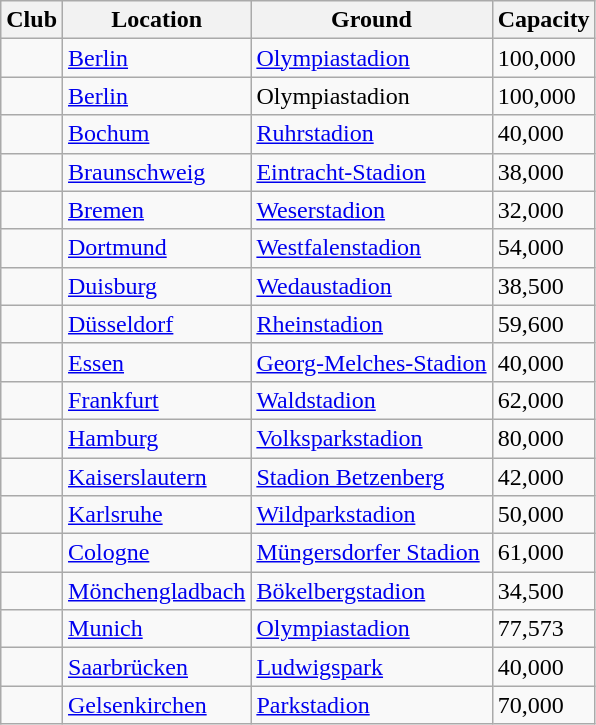<table class="wikitable sortable">
<tr>
<th>Club</th>
<th>Location</th>
<th>Ground</th>
<th>Capacity</th>
</tr>
<tr>
<td></td>
<td><a href='#'>Berlin</a></td>
<td><a href='#'>Olympiastadion</a></td>
<td>100,000</td>
</tr>
<tr>
<td></td>
<td><a href='#'>Berlin</a></td>
<td>Olympiastadion</td>
<td>100,000</td>
</tr>
<tr>
<td></td>
<td><a href='#'>Bochum</a></td>
<td><a href='#'>Ruhrstadion</a></td>
<td>40,000</td>
</tr>
<tr>
<td></td>
<td><a href='#'>Braunschweig</a></td>
<td><a href='#'>Eintracht-Stadion</a></td>
<td>38,000</td>
</tr>
<tr>
<td></td>
<td><a href='#'>Bremen</a></td>
<td><a href='#'>Weserstadion</a></td>
<td>32,000</td>
</tr>
<tr>
<td></td>
<td><a href='#'>Dortmund</a></td>
<td><a href='#'>Westfalenstadion</a></td>
<td>54,000</td>
</tr>
<tr>
<td></td>
<td><a href='#'>Duisburg</a></td>
<td><a href='#'>Wedaustadion</a></td>
<td>38,500</td>
</tr>
<tr>
<td></td>
<td><a href='#'>Düsseldorf</a></td>
<td><a href='#'>Rheinstadion</a></td>
<td>59,600</td>
</tr>
<tr>
<td></td>
<td><a href='#'>Essen</a></td>
<td><a href='#'>Georg-Melches-Stadion</a></td>
<td>40,000</td>
</tr>
<tr>
<td></td>
<td><a href='#'>Frankfurt</a></td>
<td><a href='#'>Waldstadion</a></td>
<td>62,000</td>
</tr>
<tr>
<td></td>
<td><a href='#'>Hamburg</a></td>
<td><a href='#'>Volksparkstadion</a></td>
<td>80,000</td>
</tr>
<tr>
<td></td>
<td><a href='#'>Kaiserslautern</a></td>
<td><a href='#'>Stadion Betzenberg</a></td>
<td>42,000</td>
</tr>
<tr>
<td></td>
<td><a href='#'>Karlsruhe</a></td>
<td><a href='#'>Wildparkstadion</a></td>
<td>50,000</td>
</tr>
<tr>
<td></td>
<td><a href='#'>Cologne</a></td>
<td><a href='#'>Müngersdorfer Stadion</a></td>
<td>61,000</td>
</tr>
<tr>
<td></td>
<td><a href='#'>Mönchengladbach</a></td>
<td><a href='#'>Bökelbergstadion</a></td>
<td>34,500</td>
</tr>
<tr>
<td></td>
<td><a href='#'>Munich</a></td>
<td><a href='#'>Olympiastadion</a></td>
<td>77,573</td>
</tr>
<tr>
<td></td>
<td><a href='#'>Saarbrücken</a></td>
<td><a href='#'>Ludwigspark</a></td>
<td>40,000</td>
</tr>
<tr>
<td></td>
<td><a href='#'>Gelsenkirchen</a></td>
<td><a href='#'>Parkstadion</a></td>
<td>70,000</td>
</tr>
</table>
